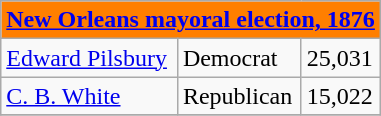<table class="wikitable">
<tr>
<th colspan="7" style="background-color:#FF7F00;text-align:center;"><a href='#'>New Orleans mayoral election, 1876</a></th>
</tr>
<tr>
<td><a href='#'>Edward Pilsbury</a></td>
<td>Democrat</td>
<td>25,031</td>
</tr>
<tr>
<td><a href='#'>C. B. White</a></td>
<td>Republican</td>
<td>15,022</td>
</tr>
<tr>
</tr>
</table>
